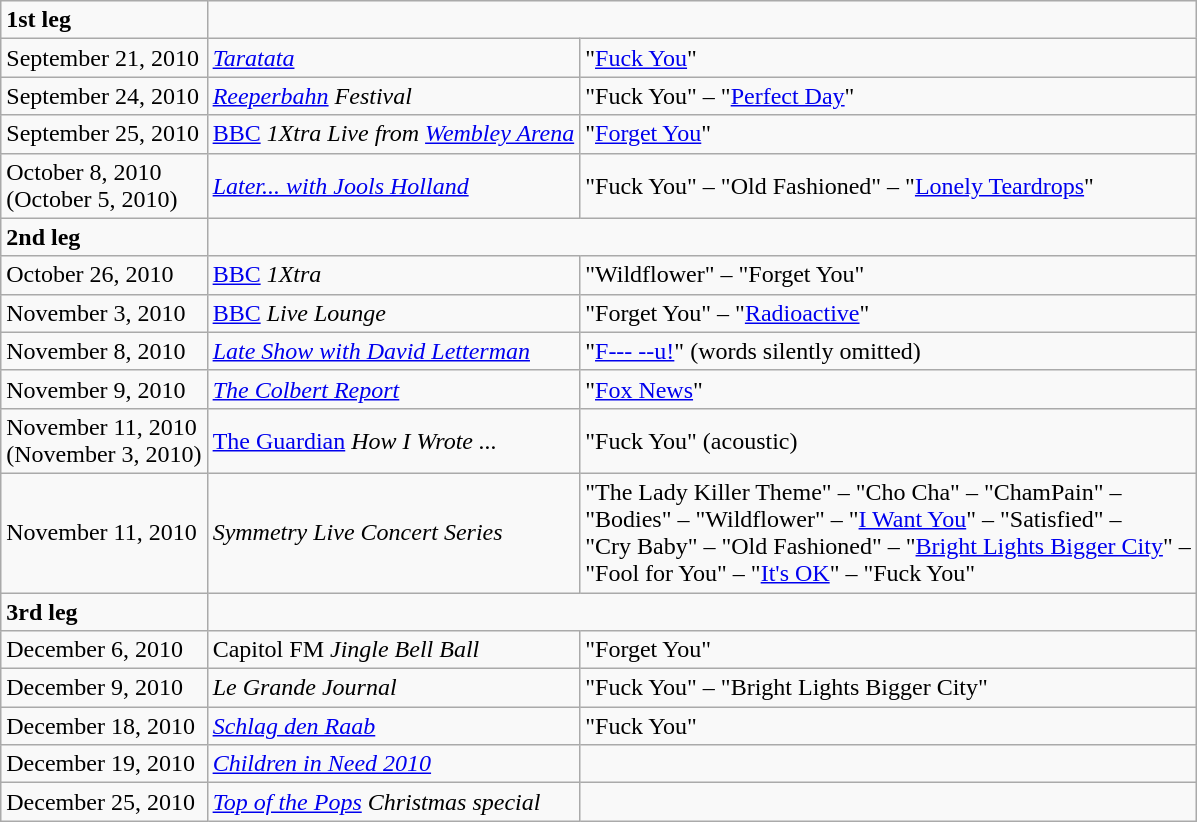<table class="wikitable">
<tr>
<td><strong>1st leg</strong></td>
</tr>
<tr>
<td>September 21, 2010</td>
<td><em><a href='#'>Taratata</a></em></td>
<td>"<a href='#'>Fuck You</a>"</td>
</tr>
<tr>
<td>September 24, 2010</td>
<td><em><a href='#'>Reeperbahn</a> Festival</em></td>
<td>"Fuck You" – "<a href='#'>Perfect Day</a>"</td>
</tr>
<tr>
<td>September 25, 2010</td>
<td><a href='#'>BBC</a> <em>1Xtra Live from <a href='#'>Wembley Arena</a></em></td>
<td>"<a href='#'>Forget You</a>"</td>
</tr>
<tr>
<td>October 8, 2010<br>(October 5, 2010)</td>
<td><em><a href='#'>Later... with Jools Holland</a></em></td>
<td>"Fuck You" – "Old Fashioned" – "<a href='#'>Lonely Teardrops</a>"</td>
</tr>
<tr>
<td><strong>2nd leg</strong></td>
</tr>
<tr>
<td>October 26, 2010</td>
<td><a href='#'>BBC</a> <em>1Xtra</em></td>
<td>"Wildflower" – "Forget You"</td>
</tr>
<tr>
<td>November 3, 2010</td>
<td><a href='#'>BBC</a> <em>Live Lounge</em></td>
<td>"Forget You" – "<a href='#'>Radioactive</a>"</td>
</tr>
<tr>
<td>November 8, 2010</td>
<td><em><a href='#'>Late Show with David Letterman</a></em></td>
<td>"<a href='#'>F--- --u!</a>" (words silently omitted)</td>
</tr>
<tr>
<td>November 9, 2010</td>
<td><em><a href='#'>The Colbert Report</a></em></td>
<td>"<a href='#'>Fox News</a>"</td>
</tr>
<tr>
<td>November 11, 2010<br>(November 3, 2010)</td>
<td><a href='#'>The Guardian</a> <em>How I Wrote ...</em></td>
<td>"Fuck You" (acoustic)</td>
</tr>
<tr>
<td>November 11, 2010</td>
<td><em>Symmetry Live Concert Series</em></td>
<td>"The Lady Killer Theme" – "Cho Cha" – "ChamPain" –<br>"Bodies" – "Wildflower" – "<a href='#'>I Want You</a>" – "Satisfied" –<br>"Cry Baby" – "Old Fashioned" – "<a href='#'>Bright Lights Bigger City</a>" –<br>"Fool for You" – "<a href='#'>It's OK</a>" – "Fuck You"</td>
</tr>
<tr>
<td><strong>3rd leg</strong></td>
</tr>
<tr>
<td>December 6, 2010</td>
<td>Capitol FM <em>Jingle Bell Ball</em></td>
<td>"Forget You"</td>
</tr>
<tr>
<td>December 9, 2010</td>
<td><em>Le Grande Journal</em></td>
<td>"Fuck You" – "Bright Lights Bigger City"</td>
</tr>
<tr>
<td>December 18, 2010</td>
<td><em><a href='#'>Schlag den Raab</a></em></td>
<td>"Fuck You"</td>
</tr>
<tr>
<td>December 19, 2010</td>
<td><em><a href='#'>Children in Need 2010</a></em></td>
<td></td>
</tr>
<tr>
<td>December 25, 2010</td>
<td><em><a href='#'>Top of the Pops</a> Christmas special</em></td>
<td></td>
</tr>
</table>
